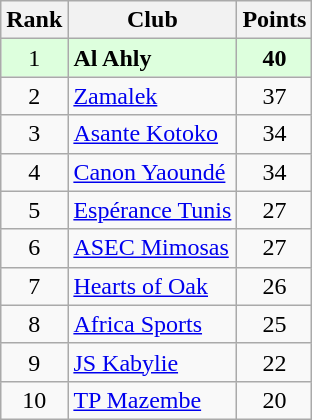<table class="wikitable" style="text-align: center; display:inline-table;">
<tr>
<th>Rank</th>
<th>Club</th>
<th>Points</th>
</tr>
<tr style="background:#dfd;">
<td>1</td>
<td align=left> <strong>Al Ahly</strong></td>
<td><strong>40</strong></td>
</tr>
<tr>
<td>2</td>
<td align=left> <a href='#'>Zamalek</a></td>
<td>37</td>
</tr>
<tr>
<td>3</td>
<td align=left> <a href='#'>Asante Kotoko</a></td>
<td>34</td>
</tr>
<tr>
<td>4</td>
<td align=left> <a href='#'>Canon Yaoundé</a></td>
<td>34</td>
</tr>
<tr>
<td>5</td>
<td align=left> <a href='#'>Espérance Tunis</a></td>
<td>27</td>
</tr>
<tr>
<td>6</td>
<td align=left> <a href='#'>ASEC Mimosas</a></td>
<td>27</td>
</tr>
<tr>
<td>7</td>
<td align=left> <a href='#'>Hearts of Oak</a></td>
<td>26</td>
</tr>
<tr>
<td>8</td>
<td align=left> <a href='#'>Africa Sports</a></td>
<td>25</td>
</tr>
<tr>
<td>9</td>
<td align=left> <a href='#'>JS Kabylie</a></td>
<td>22</td>
</tr>
<tr>
<td>10</td>
<td align=left> <a href='#'>TP Mazembe</a></td>
<td>20</td>
</tr>
</table>
